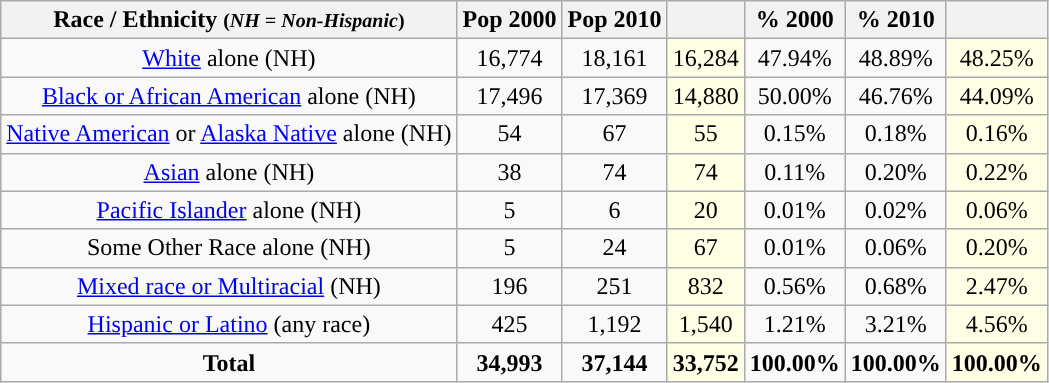<table class="wikitable" style="text-align:center;">
<tr>
<th>Race / Ethnicity <small>(<em>NH = Non-Hispanic</em>)</small></th>
<th>Pop 2000</th>
<th>Pop 2010</th>
<th></th>
<th>% 2000</th>
<th>% 2010</th>
<th></th>
</tr>
<tr>
<td><a href='#'>White</a> alone (NH)</td>
<td>16,774</td>
<td>18,161</td>
<td style='background: #ffffe6;'>16,284</td>
<td>47.94%</td>
<td>48.89%</td>
<td style='background: #ffffe6;'>48.25%</td>
</tr>
<tr>
<td><a href='#'>Black or African American</a> alone (NH)</td>
<td>17,496</td>
<td>17,369</td>
<td style='background: #ffffe6;'>14,880</td>
<td>50.00%</td>
<td>46.76%</td>
<td style='background: #ffffe6;'>44.09%</td>
</tr>
<tr>
<td><a href='#'>Native American</a> or <a href='#'>Alaska Native</a> alone (NH)</td>
<td>54</td>
<td>67</td>
<td style='background: #ffffe6;'>55</td>
<td>0.15%</td>
<td>0.18%</td>
<td style='background: #ffffe6;'>0.16%</td>
</tr>
<tr>
<td><a href='#'>Asian</a> alone (NH)</td>
<td>38</td>
<td>74</td>
<td style='background: #ffffe6;'>74</td>
<td>0.11%</td>
<td>0.20%</td>
<td style='background: #ffffe6;'>0.22%</td>
</tr>
<tr>
<td><a href='#'>Pacific Islander</a> alone (NH)</td>
<td>5</td>
<td>6</td>
<td style='background: #ffffe6;'>20</td>
<td>0.01%</td>
<td>0.02%</td>
<td style='background: #ffffe6;'>0.06%</td>
</tr>
<tr>
<td>Some Other Race alone (NH)</td>
<td>5</td>
<td>24</td>
<td style='background: #ffffe6;'>67</td>
<td>0.01%</td>
<td>0.06%</td>
<td style='background: #ffffe6;'>0.20%</td>
</tr>
<tr>
<td><a href='#'>Mixed race or Multiracial</a> (NH)</td>
<td>196</td>
<td>251</td>
<td style='background: #ffffe6;'>832</td>
<td>0.56%</td>
<td>0.68%</td>
<td style='background: #ffffe6;'>2.47%</td>
</tr>
<tr>
<td><a href='#'>Hispanic or Latino</a> (any race)</td>
<td>425</td>
<td>1,192</td>
<td style='background: #ffffe6;'>1,540</td>
<td>1.21%</td>
<td>3.21%</td>
<td style='background: #ffffe6;'>4.56%</td>
</tr>
<tr>
<td><strong>Total</strong></td>
<td><strong>34,993</strong></td>
<td><strong>37,144</strong></td>
<td style='background: #ffffe6;'><strong>33,752</strong></td>
<td><strong>100.00%</strong></td>
<td><strong>100.00%</strong></td>
<td style='background: #ffffe6;'><strong>100.00%</strong></td>
</tr>
</table>
